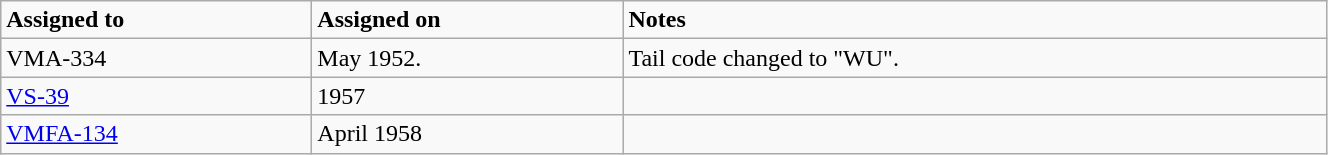<table class="wikitable" style="width: 70%;">
<tr>
<td style="width: 200px;"><strong>Assigned to</strong></td>
<td style="width: 200px;"><strong>Assigned on</strong></td>
<td><strong>Notes</strong></td>
</tr>
<tr>
<td>VMA-334</td>
<td>May 1952.</td>
<td>Tail code changed to "WU".</td>
</tr>
<tr>
<td><a href='#'>VS-39</a></td>
<td>1957</td>
<td></td>
</tr>
<tr>
<td><a href='#'>VMFA-134</a></td>
<td>April 1958</td>
<td></td>
</tr>
</table>
